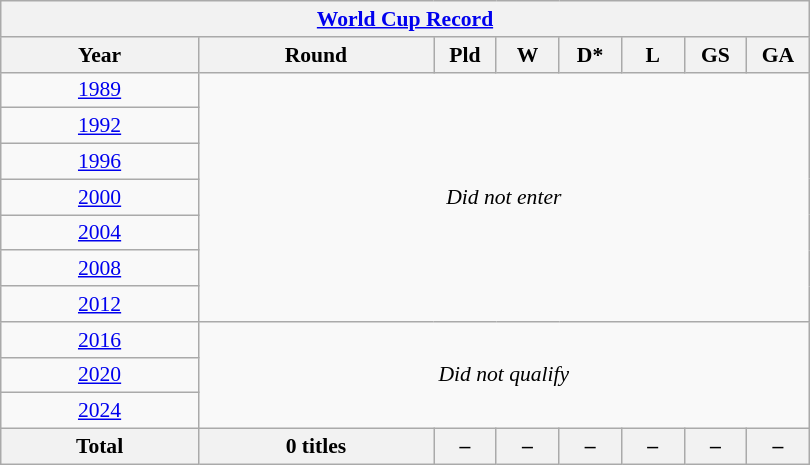<table class="wikitable" style="text-align: center;font-size:90%;">
<tr>
<th colspan=9><a href='#'>World Cup Record</a></th>
</tr>
<tr>
<th width=125>Year</th>
<th width=150>Round</th>
<th width=35>Pld</th>
<th width=35>W</th>
<th width=35>D*</th>
<th width=35>L</th>
<th width=35>GS</th>
<th width=35>GA</th>
</tr>
<tr bgcolor=>
<td> <a href='#'>1989</a></td>
<td colspan=8 rowspan=7><em>Did not enter</em></td>
</tr>
<tr bgcolor=>
<td> <a href='#'>1992</a></td>
</tr>
<tr bgcolor=>
<td> <a href='#'>1996</a></td>
</tr>
<tr bgcolor=>
<td> <a href='#'>2000</a></td>
</tr>
<tr bgcolor=>
<td> <a href='#'>2004</a></td>
</tr>
<tr bgcolor=>
<td> <a href='#'>2008</a></td>
</tr>
<tr bgcolor=>
<td> <a href='#'>2012</a></td>
</tr>
<tr bgcolor=>
<td> <a href='#'>2016</a></td>
<td colspan=8 rowspan=3><em>Did not qualify</em></td>
</tr>
<tr bgcolor=>
<td> <a href='#'>2020</a></td>
</tr>
<tr bgcolor=>
<td> <a href='#'>2024</a></td>
</tr>
<tr bgcolor=>
<th><strong>Total</strong></th>
<th><strong>0 titles</strong></th>
<th><strong>–</strong></th>
<th><strong>–</strong></th>
<th><strong>–</strong></th>
<th><strong>–</strong></th>
<th><strong>–</strong></th>
<th><strong>–</strong></th>
</tr>
</table>
